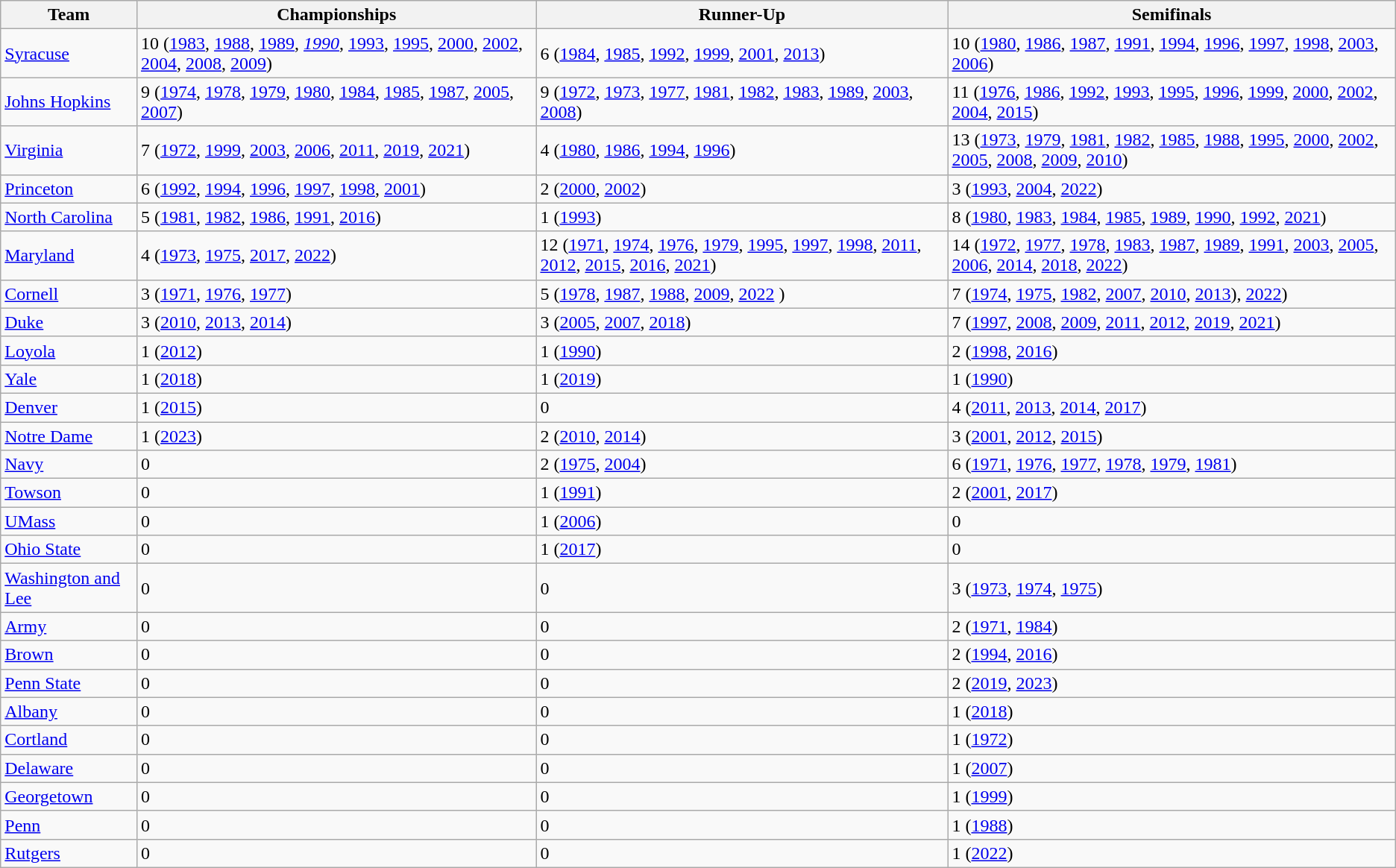<table class="wikitable sortable">
<tr>
<th>Team</th>
<th>Championships</th>
<th>Runner-Up</th>
<th>Semifinals</th>
</tr>
<tr>
<td><a href='#'>Syracuse</a> </td>
<td>10 (<a href='#'>1983</a>, <a href='#'>1988</a>, <a href='#'>1989</a>, <em><a href='#'>1990</a></em>, <a href='#'>1993</a>, <a href='#'>1995</a>, <a href='#'>2000</a>, <a href='#'>2002</a>, <a href='#'>2004</a>, <a href='#'>2008</a>, <a href='#'>2009</a>)</td>
<td>6 (<a href='#'>1984</a>, <a href='#'>1985</a>, <a href='#'>1992</a>, <a href='#'>1999</a>, <a href='#'>2001</a>, <a href='#'>2013</a>)</td>
<td>10 (<a href='#'>1980</a>, <a href='#'>1986</a>, <a href='#'>1987</a>, <a href='#'>1991</a>, <a href='#'>1994</a>, <a href='#'>1996</a>, <a href='#'>1997</a>, <a href='#'>1998</a>, <a href='#'>2003</a>, <a href='#'>2006</a>)</td>
</tr>
<tr>
<td><a href='#'>Johns Hopkins</a></td>
<td>9 (<a href='#'>1974</a>, <a href='#'>1978</a>, <a href='#'>1979</a>, <a href='#'>1980</a>, <a href='#'>1984</a>, <a href='#'>1985</a>, <a href='#'>1987</a>, <a href='#'>2005</a>, <a href='#'>2007</a>)</td>
<td>9 (<a href='#'>1972</a>, <a href='#'>1973</a>, <a href='#'>1977</a>, <a href='#'>1981</a>, <a href='#'>1982</a>, <a href='#'>1983</a>, <a href='#'>1989</a>, <a href='#'>2003</a>, <a href='#'>2008</a>)</td>
<td>11 (<a href='#'>1976</a>, <a href='#'>1986</a>, <a href='#'>1992</a>, <a href='#'>1993</a>, <a href='#'>1995</a>, <a href='#'>1996</a>, <a href='#'>1999</a>, <a href='#'>2000</a>, <a href='#'>2002</a>, <a href='#'>2004</a>, <a href='#'>2015</a>)</td>
</tr>
<tr>
<td><a href='#'>Virginia</a></td>
<td>7 (<a href='#'>1972</a>, <a href='#'>1999</a>, <a href='#'>2003</a>, <a href='#'>2006</a>, <a href='#'>2011</a>, <a href='#'>2019</a>,  <a href='#'>2021</a>)</td>
<td>4 (<a href='#'>1980</a>, <a href='#'>1986</a>, <a href='#'>1994</a>, <a href='#'>1996</a>)</td>
<td>13 (<a href='#'>1973</a>, <a href='#'>1979</a>, <a href='#'>1981</a>, <a href='#'>1982</a>, <a href='#'>1985</a>, <a href='#'>1988</a>, <a href='#'>1995</a>, <a href='#'>2000</a>, <a href='#'>2002</a>, <a href='#'>2005</a>, <a href='#'>2008</a>, <a href='#'>2009</a>, <a href='#'>2010</a>)</td>
</tr>
<tr>
<td><a href='#'>Princeton</a></td>
<td>6 (<a href='#'>1992</a>, <a href='#'>1994</a>, <a href='#'>1996</a>, <a href='#'>1997</a>, <a href='#'>1998</a>, <a href='#'>2001</a>)</td>
<td>2 (<a href='#'>2000</a>, <a href='#'>2002</a>)</td>
<td>3 (<a href='#'>1993</a>, <a href='#'>2004</a>, <a href='#'>2022</a>)</td>
</tr>
<tr>
<td><a href='#'>North Carolina</a></td>
<td>5 (<a href='#'>1981</a>, <a href='#'>1982</a>, <a href='#'>1986</a>, <a href='#'>1991</a>, <a href='#'>2016</a>)</td>
<td>1 (<a href='#'>1993</a>)</td>
<td>8 (<a href='#'>1980</a>, <a href='#'>1983</a>, <a href='#'>1984</a>, <a href='#'>1985</a>, <a href='#'>1989</a>, <a href='#'>1990</a>, <a href='#'>1992</a>, <a href='#'>2021</a>)</td>
</tr>
<tr>
<td><a href='#'>Maryland</a></td>
<td>4 (<a href='#'>1973</a>, <a href='#'>1975</a>, <a href='#'>2017</a>, <a href='#'>2022</a>)</td>
<td>12 (<a href='#'>1971</a>, <a href='#'>1974</a>, <a href='#'>1976</a>, <a href='#'>1979</a>, <a href='#'>1995</a>, <a href='#'>1997</a>, <a href='#'>1998</a>, <a href='#'>2011</a>, <a href='#'>2012</a>, <a href='#'>2015</a>, <a href='#'>2016</a>, <a href='#'>2021</a>)</td>
<td>14 (<a href='#'>1972</a>, <a href='#'>1977</a>, <a href='#'>1978</a>, <a href='#'>1983</a>, <a href='#'>1987</a>, <a href='#'>1989</a>, <a href='#'>1991</a>, <a href='#'>2003</a>, <a href='#'>2005</a>, <a href='#'>2006</a>, <a href='#'>2014</a>, <a href='#'>2018</a>, <a href='#'>2022</a>)</td>
</tr>
<tr>
<td><a href='#'>Cornell</a></td>
<td>3 (<a href='#'>1971</a>, <a href='#'>1976</a>, <a href='#'>1977</a>)</td>
<td>5 (<a href='#'>1978</a>, <a href='#'>1987</a>, <a href='#'>1988</a>, <a href='#'>2009</a>, <a href='#'>2022</a> )</td>
<td>7 (<a href='#'>1974</a>, <a href='#'>1975</a>, <a href='#'>1982</a>, <a href='#'>2007</a>, <a href='#'>2010</a>, <a href='#'>2013</a>), <a href='#'>2022</a>)</td>
</tr>
<tr>
<td><a href='#'>Duke</a></td>
<td>3 (<a href='#'>2010</a>, <a href='#'>2013</a>, <a href='#'>2014</a>)</td>
<td>3 (<a href='#'>2005</a>, <a href='#'>2007</a>, <a href='#'>2018</a>)</td>
<td>7 (<a href='#'>1997</a>, <a href='#'>2008</a>, <a href='#'>2009</a>, <a href='#'>2011</a>, <a href='#'>2012</a>, <a href='#'>2019</a>, <a href='#'>2021</a>)</td>
</tr>
<tr>
<td><a href='#'>Loyola</a></td>
<td>1 (<a href='#'>2012</a>)</td>
<td>1 (<a href='#'>1990</a>)</td>
<td>2 (<a href='#'>1998</a>, <a href='#'>2016</a>)</td>
</tr>
<tr>
<td><a href='#'>Yale</a></td>
<td>1 (<a href='#'>2018</a>)</td>
<td>1 (<a href='#'>2019</a>)</td>
<td>1 (<a href='#'>1990</a>)</td>
</tr>
<tr>
<td><a href='#'>Denver</a></td>
<td>1 (<a href='#'>2015</a>)</td>
<td>0</td>
<td>4 (<a href='#'>2011</a>, <a href='#'>2013</a>, <a href='#'>2014</a>, <a href='#'>2017</a>)</td>
</tr>
<tr>
<td><a href='#'>Notre Dame</a></td>
<td>1 (<a href='#'>2023</a>)</td>
<td>2 (<a href='#'>2010</a>, <a href='#'>2014</a>)</td>
<td>3 (<a href='#'>2001</a>, <a href='#'>2012</a>, <a href='#'>2015</a>)</td>
</tr>
<tr>
<td><a href='#'>Navy</a></td>
<td>0</td>
<td>2 (<a href='#'>1975</a>, <a href='#'>2004</a>)</td>
<td>6 (<a href='#'>1971</a>, <a href='#'>1976</a>, <a href='#'>1977</a>, <a href='#'>1978</a>, <a href='#'>1979</a>, <a href='#'>1981</a>)</td>
</tr>
<tr>
<td><a href='#'>Towson</a></td>
<td>0</td>
<td>1 (<a href='#'>1991</a>)</td>
<td>2 (<a href='#'>2001</a>, <a href='#'>2017</a>)</td>
</tr>
<tr>
<td><a href='#'>UMass</a></td>
<td>0</td>
<td>1 (<a href='#'>2006</a>)</td>
<td>0</td>
</tr>
<tr>
<td><a href='#'>Ohio State</a></td>
<td>0</td>
<td>1 (<a href='#'>2017</a>)</td>
<td>0</td>
</tr>
<tr>
<td><a href='#'>Washington and Lee</a></td>
<td>0</td>
<td>0</td>
<td>3 (<a href='#'>1973</a>, <a href='#'>1974</a>, <a href='#'>1975</a>)</td>
</tr>
<tr>
<td><a href='#'>Army</a></td>
<td>0</td>
<td>0</td>
<td>2 (<a href='#'>1971</a>, <a href='#'>1984</a>)</td>
</tr>
<tr>
<td><a href='#'>Brown</a></td>
<td>0</td>
<td>0</td>
<td>2 (<a href='#'>1994</a>, <a href='#'>2016</a>)</td>
</tr>
<tr>
<td><a href='#'>Penn State</a></td>
<td>0</td>
<td>0</td>
<td>2 (<a href='#'>2019</a>, <a href='#'>2023</a>)</td>
</tr>
<tr>
<td><a href='#'>Albany</a></td>
<td>0</td>
<td>0</td>
<td>1 (<a href='#'>2018</a>)</td>
</tr>
<tr>
<td><a href='#'>Cortland</a></td>
<td>0</td>
<td>0</td>
<td>1 (<a href='#'>1972</a>)</td>
</tr>
<tr>
<td><a href='#'>Delaware</a></td>
<td>0</td>
<td>0</td>
<td>1 (<a href='#'>2007</a>)</td>
</tr>
<tr>
<td><a href='#'>Georgetown</a></td>
<td>0</td>
<td>0</td>
<td>1 (<a href='#'>1999</a>)</td>
</tr>
<tr>
<td><a href='#'>Penn</a></td>
<td>0</td>
<td>0</td>
<td>1 (<a href='#'>1988</a>)</td>
</tr>
<tr>
<td><a href='#'>Rutgers</a></td>
<td>0</td>
<td>0</td>
<td>1 (<a href='#'>2022</a>)</td>
</tr>
</table>
